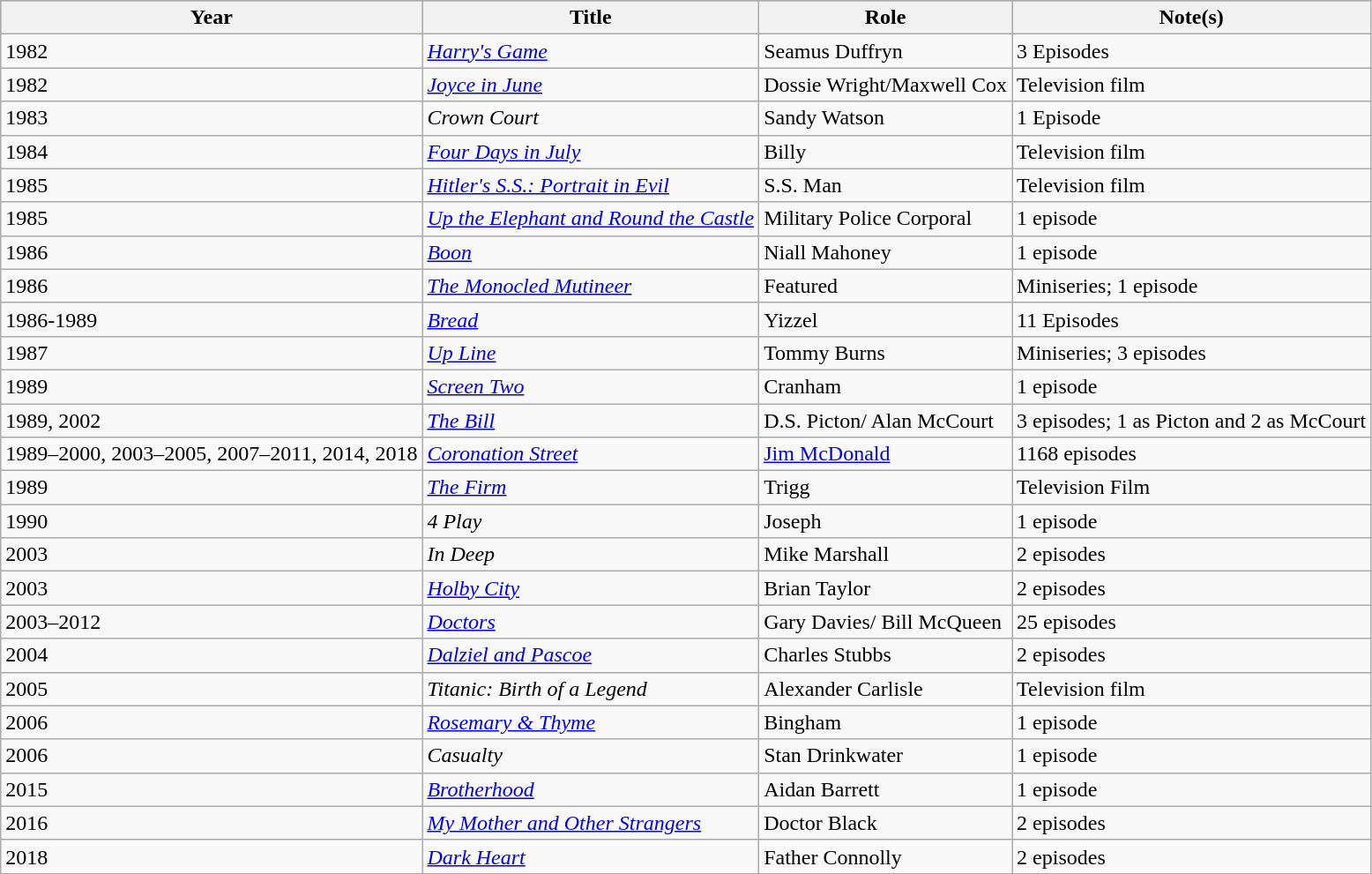<table class="wikitable">
<tr style="background:#b0c4de; text-align:center;">
<th>Year</th>
<th>Title</th>
<th>Role</th>
<th>Note(s)</th>
</tr>
<tr>
<td>1982</td>
<td><em><a href='#'>Harry's Game</a></em></td>
<td>Seamus Duffryn</td>
<td>3 Episodes</td>
</tr>
<tr>
<td>1982</td>
<td><em><a href='#'>Joyce in June</a></em></td>
<td>Dossie Wright/Maxwell Cox</td>
<td>Television film</td>
</tr>
<tr>
<td>1983</td>
<td><em>Crown Court</em></td>
<td>Sandy Watson</td>
<td>1 Episode</td>
</tr>
<tr>
<td>1984</td>
<td><em><a href='#'>Four Days in July</a></em></td>
<td>Billy</td>
<td>Television film</td>
</tr>
<tr>
<td>1985</td>
<td><em><a href='#'>Hitler's S.S.: Portrait in Evil</a></em></td>
<td>S.S. Man</td>
<td>Television film</td>
</tr>
<tr>
<td>1985</td>
<td><em><a href='#'>Up the Elephant and Round the Castle</a></em></td>
<td>Military Police Corporal</td>
<td>1 episode</td>
</tr>
<tr>
<td>1986</td>
<td><em><a href='#'>Boon</a></em></td>
<td>Niall Mahoney</td>
<td>1 episode</td>
</tr>
<tr>
<td>1986</td>
<td><em><a href='#'>The Monocled Mutineer</a></em></td>
<td>Featured</td>
<td>Miniseries; 1 episode</td>
</tr>
<tr>
<td>1986-1989</td>
<td><em><a href='#'>Bread</a></em></td>
<td>Yizzel</td>
<td>11 Episodes</td>
</tr>
<tr>
<td>1987</td>
<td><em><a href='#'>Up Line</a></em></td>
<td>Tommy Burns</td>
<td>Miniseries; 3 episodes</td>
</tr>
<tr>
<td>1989</td>
<td><em><a href='#'>Screen Two</a></em></td>
<td>Cranham</td>
<td>1 episode</td>
</tr>
<tr>
<td>1989, 2002</td>
<td><em><a href='#'>The Bill</a></em></td>
<td>D.S. Picton/ Alan McCourt</td>
<td>3 episodes; 1 as Picton and 2 as McCourt</td>
</tr>
<tr>
<td>1989–2000, 2003–2005, 2007–2011, 2014, 2018</td>
<td><em><a href='#'>Coronation Street</a></em></td>
<td><a href='#'>Jim McDonald</a></td>
<td>1168 episodes</td>
</tr>
<tr>
<td>1989</td>
<td><em><a href='#'>The Firm</a></em></td>
<td>Trigg</td>
<td>Television Film</td>
</tr>
<tr>
<td>1990</td>
<td><em>4 Play</em></td>
<td>Joseph</td>
<td>1 episode</td>
</tr>
<tr>
<td>2003</td>
<td><em>In Deep</em></td>
<td>Mike Marshall</td>
<td>2 episodes</td>
</tr>
<tr>
<td>2003</td>
<td><em><a href='#'>Holby City</a></em></td>
<td>Brian Taylor</td>
<td>2 episodes</td>
</tr>
<tr>
<td>2003–2012</td>
<td><em><a href='#'>Doctors</a></em></td>
<td>Gary Davies/ Bill McQueen</td>
<td>25 episodes</td>
</tr>
<tr>
<td>2004</td>
<td><em><a href='#'>Dalziel and Pascoe</a></em></td>
<td>Charles Stubbs</td>
<td>2 episodes</td>
</tr>
<tr>
<td>2005</td>
<td><em>Titanic: Birth of a Legend</em></td>
<td>Alexander Carlisle</td>
<td>Television film</td>
</tr>
<tr>
<td>2006</td>
<td><em><a href='#'>Rosemary & Thyme</a></em></td>
<td>Bingham</td>
<td>1 episode</td>
</tr>
<tr>
<td>2006</td>
<td><em>Casualty</em></td>
<td>Stan Drinkwater</td>
<td>1 episode</td>
</tr>
<tr>
<td>2015</td>
<td><a href='#'><em>Brotherhood</em></a></td>
<td>Aidan Barrett</td>
<td>1 episode</td>
</tr>
<tr>
<td>2016</td>
<td><em><a href='#'>My Mother and Other Strangers</a></em></td>
<td>Doctor Black</td>
<td>2 episodes</td>
</tr>
<tr>
<td>2018</td>
<td><em><a href='#'>Dark Heart</a></em></td>
<td>Father Connolly</td>
<td>2 episodes</td>
</tr>
<tr>
</tr>
</table>
